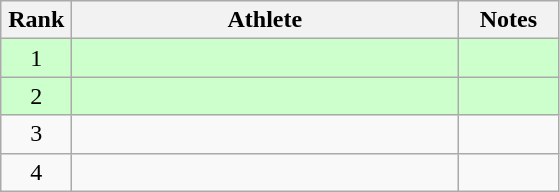<table class=wikitable style="text-align:center">
<tr>
<th width=40>Rank</th>
<th width=250>Athlete</th>
<th width=60>Notes</th>
</tr>
<tr bgcolor="ccffcc">
<td>1</td>
<td align=left></td>
<td></td>
</tr>
<tr bgcolor="ccffcc">
<td>2</td>
<td align=left></td>
<td></td>
</tr>
<tr>
<td>3</td>
<td align=left></td>
<td></td>
</tr>
<tr>
<td>4</td>
<td align=left></td>
<td></td>
</tr>
</table>
